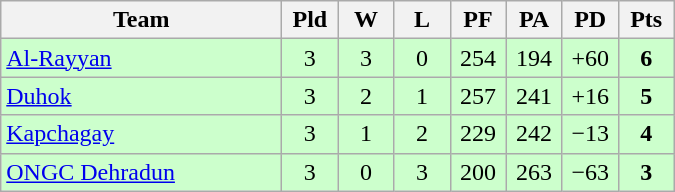<table class=wikitable style="text-align:center">
<tr>
<th width=180>Team</th>
<th width=30>Pld</th>
<th width=30>W</th>
<th width=30>L</th>
<th width=30>PF</th>
<th width=30>PA</th>
<th width=30>PD</th>
<th width=30>Pts</th>
</tr>
<tr bgcolor="#ccffcc">
<td align="left"> <a href='#'>Al-Rayyan</a></td>
<td>3</td>
<td>3</td>
<td>0</td>
<td>254</td>
<td>194</td>
<td>+60</td>
<td><strong>6</strong></td>
</tr>
<tr bgcolor="#ccffcc">
<td align="left"> <a href='#'>Duhok</a></td>
<td>3</td>
<td>2</td>
<td>1</td>
<td>257</td>
<td>241</td>
<td>+16</td>
<td><strong>5</strong></td>
</tr>
<tr bgcolor="#ccffcc">
<td align="left"> <a href='#'>Kapchagay</a></td>
<td>3</td>
<td>1</td>
<td>2</td>
<td>229</td>
<td>242</td>
<td>−13</td>
<td><strong>4</strong></td>
</tr>
<tr bgcolor="#ccffcc">
<td align="left"> <a href='#'>ONGC Dehradun</a></td>
<td>3</td>
<td>0</td>
<td>3</td>
<td>200</td>
<td>263</td>
<td>−63</td>
<td><strong>3</strong></td>
</tr>
</table>
